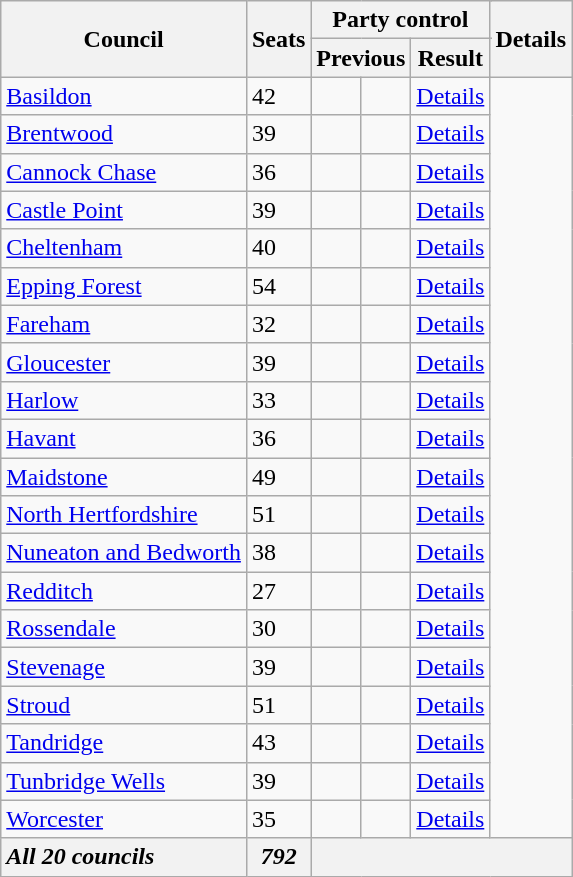<table class="wikitable sortable">
<tr>
<th rowspan="2">Council</th>
<th rowspan="2">Seats</th>
<th colspan="4">Party control</th>
<th rowspan="2">Details</th>
</tr>
<tr>
<th colspan="2">Previous</th>
<th colspan="2">Result</th>
</tr>
<tr>
<td><a href='#'>Basildon</a></td>
<td>42</td>
<td></td>
<td></td>
<td><a href='#'>Details</a></td>
</tr>
<tr>
<td><a href='#'>Brentwood</a></td>
<td>39</td>
<td></td>
<td></td>
<td><a href='#'>Details</a></td>
</tr>
<tr>
<td><a href='#'>Cannock Chase</a></td>
<td>36</td>
<td></td>
<td></td>
<td><a href='#'>Details</a></td>
</tr>
<tr>
<td><a href='#'>Castle Point</a></td>
<td>39</td>
<td></td>
<td></td>
<td><a href='#'>Details</a></td>
</tr>
<tr>
<td><a href='#'>Cheltenham</a></td>
<td>40</td>
<td></td>
<td></td>
<td><a href='#'>Details</a></td>
</tr>
<tr>
<td><a href='#'>Epping Forest</a></td>
<td>54</td>
<td></td>
<td></td>
<td><a href='#'>Details</a></td>
</tr>
<tr>
<td><a href='#'>Fareham</a></td>
<td>32</td>
<td></td>
<td></td>
<td><a href='#'>Details</a></td>
</tr>
<tr>
<td><a href='#'>Gloucester</a></td>
<td>39</td>
<td></td>
<td></td>
<td><a href='#'>Details</a></td>
</tr>
<tr>
<td><a href='#'>Harlow</a></td>
<td>33</td>
<td></td>
<td></td>
<td><a href='#'>Details</a></td>
</tr>
<tr>
<td><a href='#'>Havant</a></td>
<td>36</td>
<td></td>
<td></td>
<td><a href='#'>Details</a></td>
</tr>
<tr>
<td><a href='#'>Maidstone</a></td>
<td>49</td>
<td></td>
<td></td>
<td><a href='#'>Details</a></td>
</tr>
<tr>
<td><a href='#'>North Hertfordshire</a></td>
<td>51</td>
<td></td>
<td></td>
<td><a href='#'>Details</a></td>
</tr>
<tr>
<td><a href='#'>Nuneaton and Bedworth</a></td>
<td>38</td>
<td></td>
<td></td>
<td><a href='#'>Details</a></td>
</tr>
<tr>
<td><a href='#'>Redditch</a></td>
<td>27</td>
<td></td>
<td></td>
<td><a href='#'>Details</a></td>
</tr>
<tr>
<td><a href='#'>Rossendale</a></td>
<td>30</td>
<td></td>
<td></td>
<td><a href='#'>Details</a></td>
</tr>
<tr>
<td><a href='#'>Stevenage</a></td>
<td>39</td>
<td></td>
<td></td>
<td><a href='#'>Details</a></td>
</tr>
<tr>
<td><a href='#'>Stroud</a></td>
<td>51</td>
<td></td>
<td></td>
<td><a href='#'>Details</a></td>
</tr>
<tr>
<td><a href='#'>Tandridge</a></td>
<td>43</td>
<td></td>
<td></td>
<td><a href='#'>Details</a></td>
</tr>
<tr>
<td><a href='#'>Tunbridge Wells</a></td>
<td>39</td>
<td></td>
<td></td>
<td><a href='#'>Details</a></td>
</tr>
<tr>
<td><a href='#'>Worcester</a></td>
<td>35</td>
<td></td>
<td></td>
<td><a href='#'>Details</a></td>
</tr>
<tr class="sortbottom">
<th style="text-align:left;"><em>All 20 councils</em></th>
<th><em>792</em></th>
<th colspan="5"></th>
</tr>
</table>
